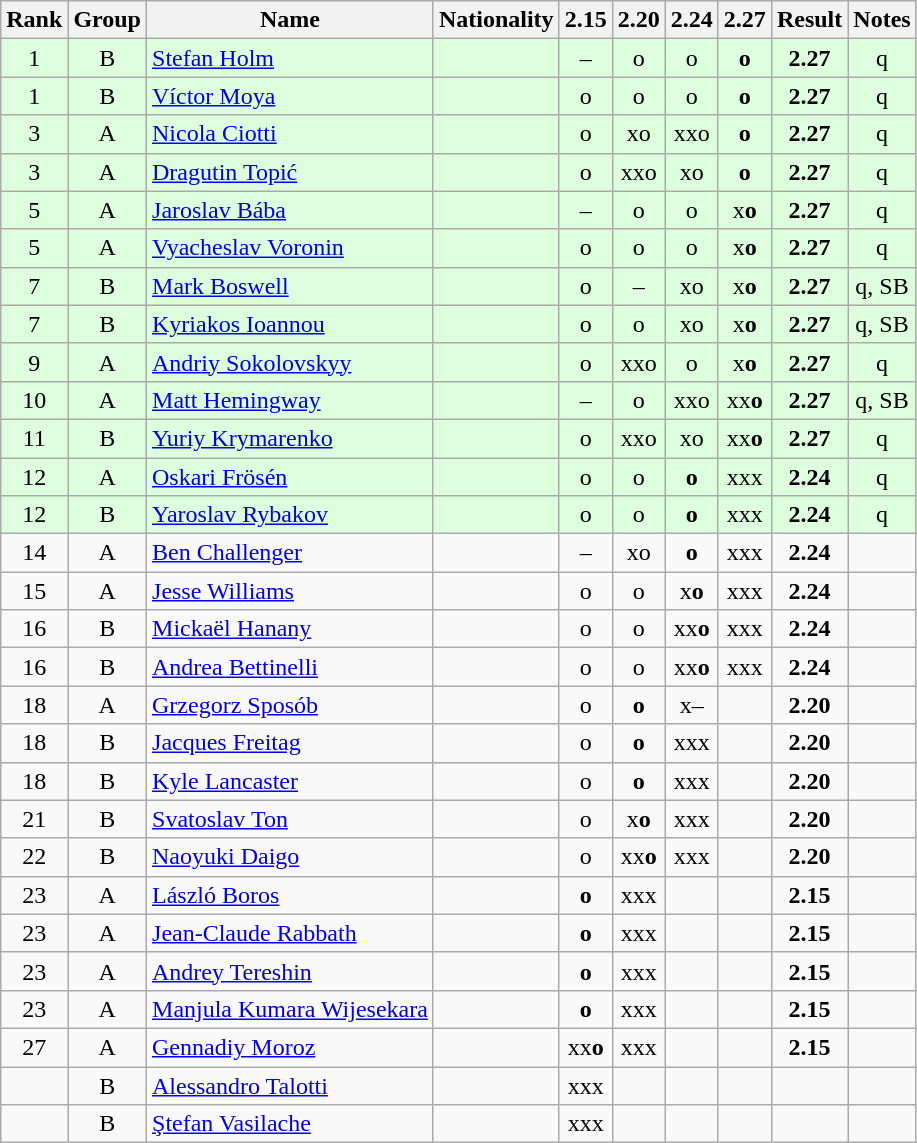<table class="wikitable sortable" style="text-align:center">
<tr>
<th>Rank</th>
<th>Group</th>
<th>Name</th>
<th>Nationality</th>
<th>2.15</th>
<th>2.20</th>
<th>2.24</th>
<th>2.27</th>
<th>Result</th>
<th>Notes</th>
</tr>
<tr bgcolor=ddffdd>
<td>1</td>
<td>B</td>
<td align=left><a href='#'>Stefan Holm</a></td>
<td align=left></td>
<td>–</td>
<td>o</td>
<td>o</td>
<td><strong>o</strong></td>
<td><strong>2.27</strong></td>
<td>q</td>
</tr>
<tr bgcolor=ddffdd>
<td>1</td>
<td>B</td>
<td align=left><a href='#'>Víctor Moya</a></td>
<td align=left></td>
<td>o</td>
<td>o</td>
<td>o</td>
<td><strong>o</strong></td>
<td><strong>2.27</strong></td>
<td>q</td>
</tr>
<tr bgcolor=ddffdd>
<td>3</td>
<td>A</td>
<td align=left><a href='#'>Nicola Ciotti</a></td>
<td align=left></td>
<td>o</td>
<td>xo</td>
<td>xxo</td>
<td><strong>o</strong></td>
<td><strong>2.27</strong></td>
<td>q</td>
</tr>
<tr bgcolor=ddffdd>
<td>3</td>
<td>A</td>
<td align=left><a href='#'>Dragutin Topić</a></td>
<td align=left></td>
<td>o</td>
<td>xxo</td>
<td>xo</td>
<td><strong>o</strong></td>
<td><strong>2.27</strong></td>
<td>q</td>
</tr>
<tr bgcolor=ddffdd>
<td>5</td>
<td>A</td>
<td align=left><a href='#'>Jaroslav Bába</a></td>
<td align=left></td>
<td>–</td>
<td>o</td>
<td>o</td>
<td>x<strong>o</strong></td>
<td><strong>2.27</strong></td>
<td>q</td>
</tr>
<tr bgcolor=ddffdd>
<td>5</td>
<td>A</td>
<td align=left><a href='#'>Vyacheslav Voronin</a></td>
<td align=left></td>
<td>o</td>
<td>o</td>
<td>o</td>
<td>x<strong>o</strong></td>
<td><strong>2.27</strong></td>
<td>q</td>
</tr>
<tr bgcolor=ddffdd>
<td>7</td>
<td>B</td>
<td align=left><a href='#'>Mark Boswell</a></td>
<td align=left></td>
<td>o</td>
<td>–</td>
<td>xo</td>
<td>x<strong>o</strong></td>
<td><strong>2.27</strong></td>
<td>q, SB</td>
</tr>
<tr bgcolor=ddffdd>
<td>7</td>
<td>B</td>
<td align=left><a href='#'>Kyriakos Ioannou</a></td>
<td align=left></td>
<td>o</td>
<td>o</td>
<td>xo</td>
<td>x<strong>o</strong></td>
<td><strong>2.27</strong></td>
<td>q, SB</td>
</tr>
<tr bgcolor=ddffdd>
<td>9</td>
<td>A</td>
<td align=left><a href='#'>Andriy Sokolovskyy</a></td>
<td align=left></td>
<td>o</td>
<td>xxo</td>
<td>o</td>
<td>x<strong>o</strong></td>
<td><strong>2.27</strong></td>
<td>q</td>
</tr>
<tr bgcolor=ddffdd>
<td>10</td>
<td>A</td>
<td align=left><a href='#'>Matt Hemingway</a></td>
<td align=left></td>
<td>–</td>
<td>o</td>
<td>xxo</td>
<td>xx<strong>o</strong></td>
<td><strong>2.27</strong></td>
<td>q, SB</td>
</tr>
<tr bgcolor=ddffdd>
<td>11</td>
<td>B</td>
<td align=left><a href='#'>Yuriy Krymarenko</a></td>
<td align=left></td>
<td>o</td>
<td>xxo</td>
<td>xo</td>
<td>xx<strong>o</strong></td>
<td><strong>2.27</strong></td>
<td>q</td>
</tr>
<tr bgcolor=ddffdd>
<td>12</td>
<td>A</td>
<td align=left><a href='#'>Oskari Frösén</a></td>
<td align=left></td>
<td>o</td>
<td>o</td>
<td><strong>o</strong></td>
<td>xxx</td>
<td><strong>2.24</strong></td>
<td>q</td>
</tr>
<tr bgcolor=ddffdd>
<td>12</td>
<td>B</td>
<td align=left><a href='#'>Yaroslav Rybakov</a></td>
<td align=left></td>
<td>o</td>
<td>o</td>
<td><strong>o</strong></td>
<td>xxx</td>
<td><strong>2.24</strong></td>
<td>q</td>
</tr>
<tr>
<td>14</td>
<td>A</td>
<td align=left><a href='#'>Ben Challenger</a></td>
<td align=left></td>
<td>–</td>
<td>xo</td>
<td><strong>o</strong></td>
<td>xxx</td>
<td><strong>2.24</strong></td>
<td></td>
</tr>
<tr>
<td>15</td>
<td>A</td>
<td align=left><a href='#'>Jesse Williams</a></td>
<td align=left></td>
<td>o</td>
<td>o</td>
<td>x<strong>o</strong></td>
<td>xxx</td>
<td><strong>2.24</strong></td>
<td></td>
</tr>
<tr>
<td>16</td>
<td>B</td>
<td align=left><a href='#'>Mickaël Hanany</a></td>
<td align=left></td>
<td>o</td>
<td>o</td>
<td>xx<strong>o</strong></td>
<td>xxx</td>
<td><strong>2.24</strong></td>
<td></td>
</tr>
<tr>
<td>16</td>
<td>B</td>
<td align=left><a href='#'>Andrea Bettinelli</a></td>
<td align=left></td>
<td>o</td>
<td>o</td>
<td>xx<strong>o</strong></td>
<td>xxx</td>
<td><strong>2.24</strong></td>
<td></td>
</tr>
<tr>
<td>18</td>
<td>A</td>
<td align=left><a href='#'>Grzegorz Sposób</a></td>
<td align=left></td>
<td>o</td>
<td><strong>o</strong></td>
<td>x–</td>
<td></td>
<td><strong>2.20</strong></td>
<td></td>
</tr>
<tr>
<td>18</td>
<td>B</td>
<td align=left><a href='#'>Jacques Freitag</a></td>
<td align=left></td>
<td>o</td>
<td><strong>o</strong></td>
<td>xxx</td>
<td></td>
<td><strong>2.20</strong></td>
<td></td>
</tr>
<tr>
<td>18</td>
<td>B</td>
<td align=left><a href='#'>Kyle Lancaster</a></td>
<td align=left></td>
<td>o</td>
<td><strong>o</strong></td>
<td>xxx</td>
<td></td>
<td><strong>2.20</strong></td>
<td></td>
</tr>
<tr>
<td>21</td>
<td>B</td>
<td align=left><a href='#'>Svatoslav Ton</a></td>
<td align=left></td>
<td>o</td>
<td>x<strong>o</strong></td>
<td>xxx</td>
<td></td>
<td><strong>2.20</strong></td>
<td></td>
</tr>
<tr>
<td>22</td>
<td>B</td>
<td align=left><a href='#'>Naoyuki Daigo</a></td>
<td align=left></td>
<td>o</td>
<td>xx<strong>o</strong></td>
<td>xxx</td>
<td></td>
<td><strong>2.20</strong></td>
<td></td>
</tr>
<tr>
<td>23</td>
<td>A</td>
<td align=left><a href='#'>László Boros</a></td>
<td align=left></td>
<td><strong>o</strong></td>
<td>xxx</td>
<td></td>
<td></td>
<td><strong>2.15</strong></td>
<td></td>
</tr>
<tr>
<td>23</td>
<td>A</td>
<td align=left><a href='#'>Jean-Claude Rabbath</a></td>
<td align=left></td>
<td><strong>o</strong></td>
<td>xxx</td>
<td></td>
<td></td>
<td><strong>2.15</strong></td>
<td></td>
</tr>
<tr>
<td>23</td>
<td>A</td>
<td align=left><a href='#'>Andrey Tereshin</a></td>
<td align=left></td>
<td><strong>o</strong></td>
<td>xxx</td>
<td></td>
<td></td>
<td><strong>2.15</strong></td>
<td></td>
</tr>
<tr>
<td>23</td>
<td>A</td>
<td align=left><a href='#'>Manjula Kumara Wijesekara</a></td>
<td align=left></td>
<td><strong>o</strong></td>
<td>xxx</td>
<td></td>
<td></td>
<td><strong>2.15</strong></td>
<td></td>
</tr>
<tr>
<td>27</td>
<td>A</td>
<td align=left><a href='#'>Gennadiy Moroz</a></td>
<td align=left></td>
<td>xx<strong>o</strong></td>
<td>xxx</td>
<td></td>
<td></td>
<td><strong>2.15</strong></td>
<td></td>
</tr>
<tr>
<td></td>
<td>B</td>
<td align=left><a href='#'>Alessandro Talotti</a></td>
<td align=left></td>
<td>xxx</td>
<td></td>
<td></td>
<td></td>
<td><strong></strong></td>
<td></td>
</tr>
<tr>
<td></td>
<td>B</td>
<td align=left><a href='#'>Ştefan Vasilache</a></td>
<td align=left></td>
<td>xxx</td>
<td></td>
<td></td>
<td></td>
<td><strong></strong></td>
<td></td>
</tr>
</table>
